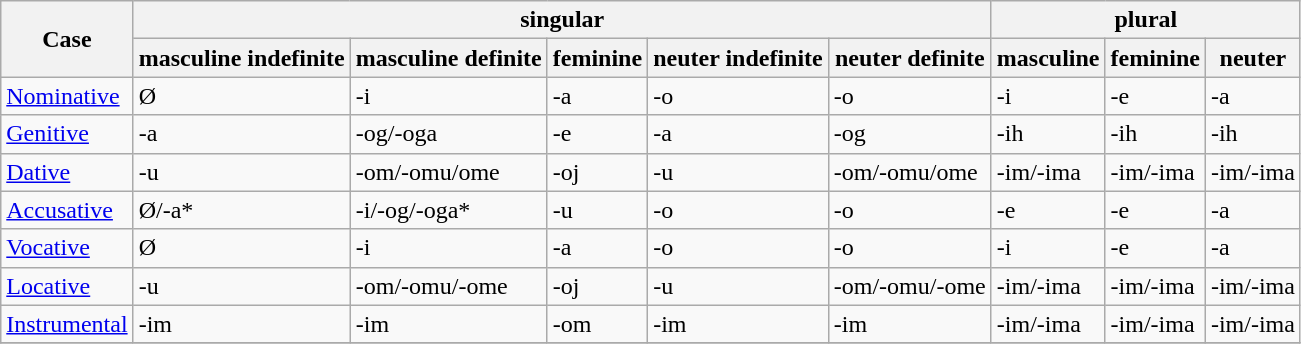<table class="wikitable">
<tr>
<th rowspan="2">Case</th>
<th colspan="5">singular</th>
<th colspan="3">plural</th>
</tr>
<tr>
<th colspan="1">masculine indefinite</th>
<th colspan="1">masculine definite</th>
<th colspan="1">feminine</th>
<th colspan="1">neuter indefinite</th>
<th colspan="1">neuter definite</th>
<th colspan="1">masculine</th>
<th colspan="1">feminine</th>
<th colspan="1">neuter</th>
</tr>
<tr>
<td><a href='#'>Nominative</a></td>
<td>Ø</td>
<td>-i</td>
<td>-a</td>
<td>-o</td>
<td>-o</td>
<td>-i</td>
<td>-e</td>
<td>-a</td>
</tr>
<tr>
<td><a href='#'>Genitive</a></td>
<td>-a</td>
<td>-og/-oga</td>
<td>-e</td>
<td>-a</td>
<td>-og</td>
<td>-ih</td>
<td>-ih</td>
<td>-ih</td>
</tr>
<tr>
<td><a href='#'>Dative</a></td>
<td>-u</td>
<td>-om/-omu/ome</td>
<td>-oj</td>
<td>-u</td>
<td>-om/-omu/ome</td>
<td>-im/-ima</td>
<td>-im/-ima</td>
<td>-im/-ima</td>
</tr>
<tr>
<td><a href='#'>Accusative</a></td>
<td>Ø/-a*</td>
<td>-i/-og/-oga*</td>
<td>-u</td>
<td>-o</td>
<td>-o</td>
<td>-e</td>
<td>-e</td>
<td>-a</td>
</tr>
<tr>
<td><a href='#'>Vocative</a></td>
<td>Ø</td>
<td>-i</td>
<td>-a</td>
<td>-o</td>
<td>-o</td>
<td>-i</td>
<td>-e</td>
<td>-a</td>
</tr>
<tr>
<td><a href='#'>Locative</a></td>
<td>-u</td>
<td>-om/-omu/-ome</td>
<td>-oj</td>
<td>-u</td>
<td>-om/-omu/-ome</td>
<td>-im/-ima</td>
<td>-im/-ima</td>
<td>-im/-ima</td>
</tr>
<tr>
<td><a href='#'>Instrumental</a></td>
<td>-im</td>
<td>-im</td>
<td>-om</td>
<td>-im</td>
<td>-im</td>
<td>-im/-ima</td>
<td>-im/-ima</td>
<td>-im/-ima</td>
</tr>
<tr>
</tr>
</table>
